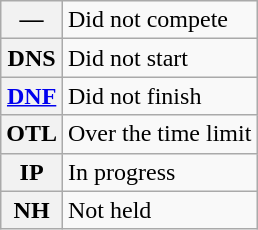<table class="wikitable">
<tr>
<th scope="row">—</th>
<td>Did not compete</td>
</tr>
<tr>
<th scope="row">DNS</th>
<td>Did not start</td>
</tr>
<tr>
<th scope="row"><a href='#'>DNF</a></th>
<td>Did not finish</td>
</tr>
<tr>
<th scope="row">OTL</th>
<td>Over the time limit</td>
</tr>
<tr>
<th scope="row">IP</th>
<td>In progress</td>
</tr>
<tr>
<th scope="row">NH</th>
<td>Not held</td>
</tr>
</table>
